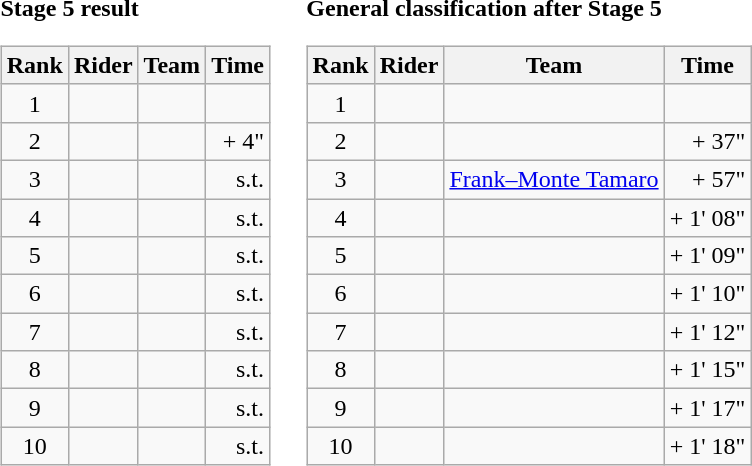<table>
<tr>
<td><strong>Stage 5 result</strong><br><table class="wikitable">
<tr>
<th scope="col">Rank</th>
<th scope="col">Rider</th>
<th scope="col">Team</th>
<th scope="col">Time</th>
</tr>
<tr>
<td style="text-align:center;">1</td>
<td></td>
<td></td>
<td style="text-align:right;"></td>
</tr>
<tr>
<td style="text-align:center;">2</td>
<td></td>
<td></td>
<td style="text-align:right;">+ 4"</td>
</tr>
<tr>
<td style="text-align:center;">3</td>
<td></td>
<td></td>
<td style="text-align:right;">s.t.</td>
</tr>
<tr>
<td style="text-align:center;">4</td>
<td></td>
<td></td>
<td style="text-align:right;">s.t.</td>
</tr>
<tr>
<td style="text-align:center;">5</td>
<td></td>
<td></td>
<td style="text-align:right;">s.t.</td>
</tr>
<tr>
<td style="text-align:center;">6</td>
<td></td>
<td></td>
<td style="text-align:right;">s.t.</td>
</tr>
<tr>
<td style="text-align:center;">7</td>
<td></td>
<td></td>
<td style="text-align:right;">s.t.</td>
</tr>
<tr>
<td style="text-align:center;">8</td>
<td></td>
<td></td>
<td style="text-align:right;">s.t.</td>
</tr>
<tr>
<td style="text-align:center;">9</td>
<td></td>
<td></td>
<td style="text-align:right;">s.t.</td>
</tr>
<tr>
<td style="text-align:center;">10</td>
<td></td>
<td></td>
<td style="text-align:right;">s.t.</td>
</tr>
</table>
</td>
<td></td>
<td><strong>General classification after Stage 5</strong><br><table class="wikitable">
<tr>
<th scope="col">Rank</th>
<th scope="col">Rider</th>
<th scope="col">Team</th>
<th scope="col">Time</th>
</tr>
<tr>
<td style="text-align:center;">1</td>
<td></td>
<td></td>
<td style="text-align:right;"></td>
</tr>
<tr>
<td style="text-align:center;">2</td>
<td></td>
<td></td>
<td style="text-align:right;">+ 37"</td>
</tr>
<tr>
<td style="text-align:center;">3</td>
<td></td>
<td><a href='#'>Frank–Monte Tamaro</a></td>
<td style="text-align:right;">+ 57"</td>
</tr>
<tr>
<td style="text-align:center;">4</td>
<td></td>
<td></td>
<td style="text-align:right;">+ 1' 08"</td>
</tr>
<tr>
<td style="text-align:center;">5</td>
<td></td>
<td></td>
<td style="text-align:right;">+ 1' 09"</td>
</tr>
<tr>
<td style="text-align:center;">6</td>
<td></td>
<td></td>
<td style="text-align:right;">+ 1' 10"</td>
</tr>
<tr>
<td style="text-align:center;">7</td>
<td></td>
<td></td>
<td style="text-align:right;">+ 1' 12"</td>
</tr>
<tr>
<td style="text-align:center;">8</td>
<td></td>
<td></td>
<td style="text-align:right;">+ 1' 15"</td>
</tr>
<tr>
<td style="text-align:center;">9</td>
<td></td>
<td></td>
<td style="text-align:right;">+ 1' 17"</td>
</tr>
<tr>
<td style="text-align:center;">10</td>
<td></td>
<td></td>
<td style="text-align:right;">+ 1' 18"</td>
</tr>
</table>
</td>
</tr>
</table>
